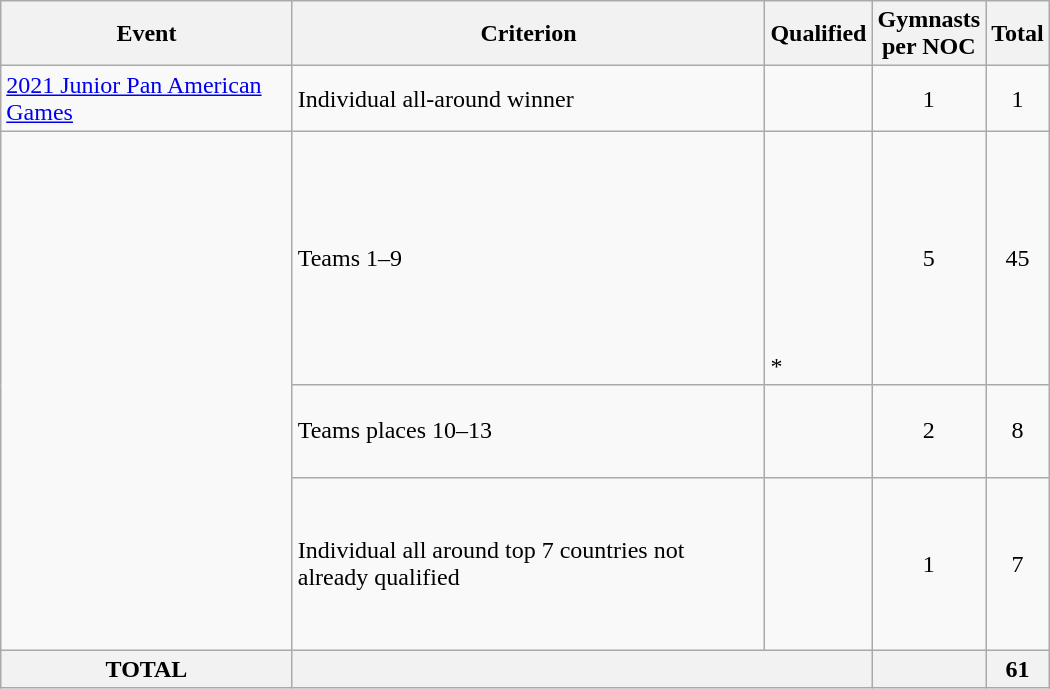<table class="wikitable" width=700>
<tr>
<th>Event</th>
<th>Criterion</th>
<th>Qualified</th>
<th>Gymnasts<br> per NOC</th>
<th>Total</th>
</tr>
<tr>
<td><a href='#'>2021 Junior Pan American Games</a></td>
<td>Individual all-around winner</td>
<td></td>
<td align="center">1</td>
<td align="center">1</td>
</tr>
<tr>
<td rowspan="3"></td>
<td>Teams 1–9</td>
<td><br><br><br><br><br><br><br><br>*</td>
<td align="center">5</td>
<td align="center">45</td>
</tr>
<tr>
<td>Teams places 10–13</td>
<td><br><br><br></td>
<td align="center">2</td>
<td align="center">8</td>
</tr>
<tr>
<td>Individual all around top 7 countries not already qualified</td>
<td><br><br><br><br><br><br></td>
<td align="center">1</td>
<td align="center">7</td>
</tr>
<tr>
<th>TOTAL</th>
<th colspan="2"></th>
<th></th>
<th>61</th>
</tr>
</table>
